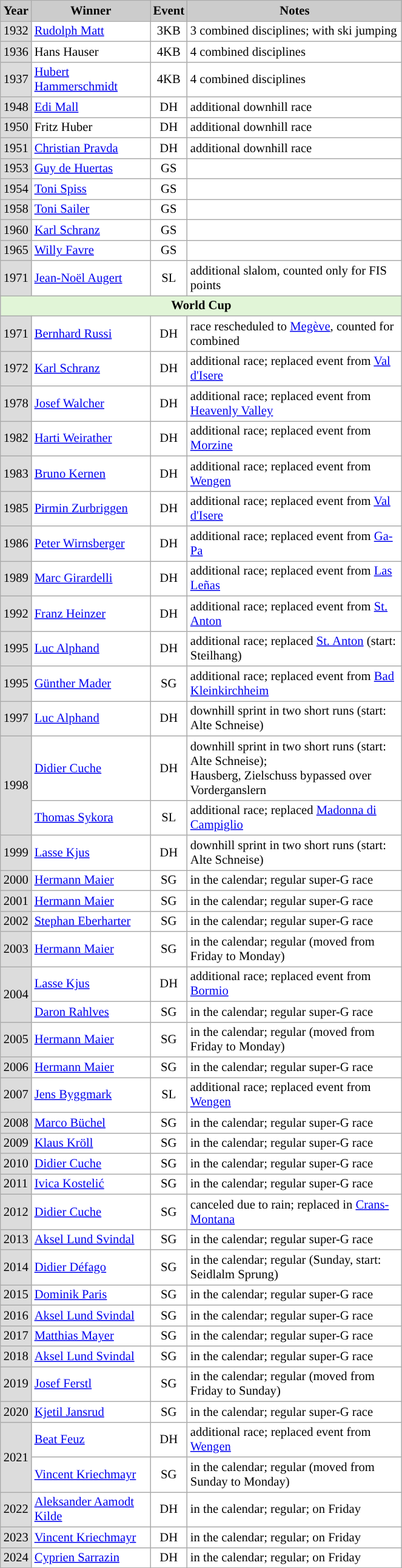<table class="wikitable" style="background:#fff; font-size:86%; line-height:16px; width:35%; border:grey solid 1px; border-collapse:collapse;">
<tr>
<th scope="col" style="background:#ccc;">Year</th>
<th scope="col" style="background:#ccc;">Winner</th>
<th scope="col" style="background:#ccc;">Event</th>
<th scope="col" style="background:#ccc">Notes</th>
</tr>
<tr>
<td bgcolor=gainsboro>1932</td>
<td> <a href='#'>Rudolph Matt</a></td>
<td align=center>3KB</td>
<td>3 combined disciplines; with ski jumping</td>
</tr>
<tr>
<td bgcolor=gainsboro>1936</td>
<td> Hans Hauser</td>
<td align=center>4KB</td>
<td>4 combined disciplines</td>
</tr>
<tr>
<td bgcolor=gainsboro>1937</td>
<td> <a href='#'>Hubert Hammerschmidt</a></td>
<td align=center>4KB</td>
<td>4 combined disciplines</td>
</tr>
<tr>
<td bgcolor=gainsboro>1948</td>
<td> <a href='#'>Edi Mall</a></td>
<td align=center>DH</td>
<td>additional downhill race</td>
</tr>
<tr>
<td bgcolor=gainsboro>1950</td>
<td> Fritz Huber</td>
<td align=center>DH</td>
<td>additional downhill race</td>
</tr>
<tr>
<td bgcolor=gainsboro>1951</td>
<td> <a href='#'>Christian Pravda</a></td>
<td align=center>DH</td>
<td>additional downhill race</td>
</tr>
<tr>
<td bgcolor=gainsboro>1953</td>
<td> <a href='#'>Guy de Huertas</a></td>
<td align=center>GS</td>
<td></td>
</tr>
<tr>
<td bgcolor=gainsboro>1954</td>
<td> <a href='#'>Toni Spiss</a></td>
<td align=center>GS</td>
<td></td>
</tr>
<tr>
<td bgcolor=gainsboro>1958</td>
<td> <a href='#'>Toni Sailer</a></td>
<td align=center>GS</td>
<td></td>
</tr>
<tr>
<td bgcolor=gainsboro>1960</td>
<td> <a href='#'>Karl Schranz</a></td>
<td align=center>GS</td>
<td></td>
</tr>
<tr>
<td bgcolor=gainsboro>1965</td>
<td> <a href='#'>Willy Favre</a></td>
<td align=center>GS</td>
<td></td>
</tr>
<tr>
<td bgcolor=gainsboro>1971</td>
<td> <a href='#'>Jean-Noël Augert</a></td>
<td align=center>SL</td>
<td>additional slalom, counted only for FIS points</td>
</tr>
<tr>
<td align="center" bgcolor="#E1F5D7" colspan="4"><strong>World Cup</strong></td>
</tr>
<tr>
<td bgcolor=gainsboro>1971</td>
<td> <a href='#'>Bernhard Russi</a></td>
<td align=center>DH</td>
<td>race rescheduled to <a href='#'>Megève</a>, counted for combined</td>
</tr>
<tr>
<td bgcolor=gainsboro>1972</td>
<td> <a href='#'>Karl Schranz</a></td>
<td align=center>DH</td>
<td>additional race; replaced event from <a href='#'>Val d'Isere</a></td>
</tr>
<tr>
<td bgcolor=gainsboro>1978</td>
<td> <a href='#'>Josef Walcher</a></td>
<td align=center>DH</td>
<td>additional race; replaced event from <a href='#'>Heavenly Valley</a></td>
</tr>
<tr>
<td bgcolor=gainsboro>1982</td>
<td> <a href='#'>Harti Weirather</a></td>
<td align=center>DH</td>
<td>additional race; replaced event from <a href='#'>Morzine</a></td>
</tr>
<tr>
<td bgcolor=gainsboro>1983</td>
<td> <a href='#'>Bruno Kernen</a></td>
<td align=center>DH</td>
<td>additional race; replaced event from <a href='#'>Wengen</a></td>
</tr>
<tr>
<td bgcolor=gainsboro>1985</td>
<td> <a href='#'>Pirmin Zurbriggen</a></td>
<td align=center>DH</td>
<td>additional race; replaced event from <a href='#'>Val d'Isere</a></td>
</tr>
<tr>
<td bgcolor=gainsboro>1986</td>
<td> <a href='#'>Peter Wirnsberger</a></td>
<td align=center>DH</td>
<td>additional race; replaced event from <a href='#'>Ga-Pa</a></td>
</tr>
<tr>
<td bgcolor=gainsboro>1989</td>
<td> <a href='#'>Marc Girardelli</a></td>
<td align=center>DH</td>
<td>additional race; replaced event from <a href='#'>Las Leñas</a></td>
</tr>
<tr>
<td bgcolor=gainsboro>1992</td>
<td> <a href='#'>Franz Heinzer</a></td>
<td align=center>DH</td>
<td>additional race; replaced event from <a href='#'>St. Anton</a></td>
</tr>
<tr>
<td bgcolor=gainsboro>1995</td>
<td> <a href='#'>Luc Alphand</a></td>
<td align=center>DH</td>
<td>additional race; replaced <a href='#'>St. Anton</a> (start: Steilhang)</td>
</tr>
<tr>
<td bgcolor=gainsboro>1995</td>
<td> <a href='#'>Günther Mader</a></td>
<td align=center>SG</td>
<td>additional race; replaced event from <a href='#'>Bad Kleinkirchheim</a></td>
</tr>
<tr>
<td bgcolor=gainsboro>1997</td>
<td> <a href='#'>Luc Alphand</a></td>
<td align=center>DH</td>
<td>downhill sprint in two short runs (start: Alte Schneise)</td>
</tr>
<tr>
<td bgcolor=gainsboro rowspan=2>1998</td>
<td> <a href='#'>Didier Cuche</a></td>
<td align=center>DH</td>
<td>downhill sprint in two short runs (start: Alte Schneise);<br>Hausberg, Zielschuss bypassed over Vorderganslern</td>
</tr>
<tr>
<td> <a href='#'>Thomas Sykora</a></td>
<td align=center>SL</td>
<td>additional race; replaced <a href='#'>Madonna di Campiglio</a></td>
</tr>
<tr>
<td bgcolor=gainsboro>1999</td>
<td> <a href='#'>Lasse Kjus</a></td>
<td align=center>DH</td>
<td>downhill sprint in two short runs (start: Alte Schneise)</td>
</tr>
<tr>
<td bgcolor=gainsboro>2000</td>
<td> <a href='#'>Hermann Maier</a></td>
<td align=center>SG</td>
<td>in the calendar; regular super-G race</td>
</tr>
<tr>
<td bgcolor=gainsboro>2001</td>
<td> <a href='#'>Hermann Maier</a></td>
<td align=center>SG</td>
<td>in the calendar; regular super-G race</td>
</tr>
<tr>
<td bgcolor=gainsboro>2002</td>
<td> <a href='#'>Stephan Eberharter</a></td>
<td align=center>SG</td>
<td>in the calendar; regular super-G race</td>
</tr>
<tr>
<td bgcolor=gainsboro>2003</td>
<td> <a href='#'>Hermann Maier</a></td>
<td align=center>SG</td>
<td>in the calendar; regular (moved from Friday to Monday)</td>
</tr>
<tr>
<td rowspan=2 bgcolor=gainsboro>2004</td>
<td> <a href='#'>Lasse Kjus</a></td>
<td align=center>DH</td>
<td>additional race; replaced event from <a href='#'>Bormio</a></td>
</tr>
<tr>
<td> <a href='#'>Daron Rahlves</a></td>
<td align=center>SG</td>
<td>in the calendar; regular super-G race</td>
</tr>
<tr>
<td bgcolor=gainsboro>2005</td>
<td> <a href='#'>Hermann Maier</a></td>
<td align=center>SG</td>
<td>in the calendar; regular (moved from Friday to Monday)</td>
</tr>
<tr>
<td bgcolor=gainsboro>2006</td>
<td> <a href='#'>Hermann Maier</a></td>
<td align=center>SG</td>
<td>in the calendar; regular super-G race</td>
</tr>
<tr>
<td bgcolor=gainsboro>2007</td>
<td> <a href='#'>Jens Byggmark</a></td>
<td align=center>SL</td>
<td>additional race; replaced event from <a href='#'>Wengen</a></td>
</tr>
<tr>
<td bgcolor=gainsboro>2008</td>
<td> <a href='#'>Marco Büchel</a></td>
<td align=center>SG</td>
<td>in the calendar; regular super-G race</td>
</tr>
<tr>
<td bgcolor=gainsboro>2009</td>
<td> <a href='#'>Klaus Kröll</a></td>
<td align=center>SG</td>
<td>in the calendar; regular super-G race</td>
</tr>
<tr>
<td bgcolor=gainsboro>2010</td>
<td> <a href='#'>Didier Cuche</a></td>
<td align=center>SG</td>
<td>in the calendar; regular super-G race</td>
</tr>
<tr>
<td bgcolor=gainsboro>2011</td>
<td> <a href='#'>Ivica Kostelić</a></td>
<td align=center>SG</td>
<td>in the calendar; regular super-G race</td>
</tr>
<tr>
<td bgcolor=gainsboro>2012</td>
<td> <a href='#'>Didier Cuche</a></td>
<td align=center>SG</td>
<td>canceled due to rain; replaced in <a href='#'>Crans-Montana</a></td>
</tr>
<tr>
<td bgcolor=gainsboro>2013</td>
<td> <a href='#'>Aksel Lund Svindal</a></td>
<td align=center>SG</td>
<td>in the calendar; regular super-G race</td>
</tr>
<tr>
<td bgcolor=gainsboro>2014</td>
<td> <a href='#'>Didier Défago</a></td>
<td align=center>SG</td>
<td>in the calendar; regular (Sunday, start: Seidlalm Sprung)</td>
</tr>
<tr>
<td bgcolor=gainsboro>2015</td>
<td> <a href='#'>Dominik Paris</a></td>
<td align=center>SG</td>
<td>in the calendar; regular super-G race</td>
</tr>
<tr>
<td bgcolor=gainsboro>2016</td>
<td> <a href='#'>Aksel Lund Svindal</a></td>
<td align=center>SG</td>
<td>in the calendar; regular super-G race</td>
</tr>
<tr>
<td bgcolor=gainsboro>2017</td>
<td> <a href='#'>Matthias Mayer</a></td>
<td align=center>SG</td>
<td>in the calendar; regular super-G race</td>
</tr>
<tr>
<td bgcolor=gainsboro>2018</td>
<td> <a href='#'>Aksel Lund Svindal</a></td>
<td align=center>SG</td>
<td>in the calendar; regular super-G race</td>
</tr>
<tr>
<td bgcolor=gainsboro>2019</td>
<td> <a href='#'>Josef Ferstl</a></td>
<td align=center>SG</td>
<td>in the calendar; regular (moved from Friday to Sunday)</td>
</tr>
<tr>
<td bgcolor=gainsboro>2020</td>
<td> <a href='#'>Kjetil Jansrud</a></td>
<td align=center>SG</td>
<td>in the calendar; regular super-G race</td>
</tr>
<tr>
<td bgcolor=gainsboro rowspan=2>2021</td>
<td> <a href='#'>Beat Feuz</a></td>
<td align=center>DH</td>
<td>additional race; replaced event from <a href='#'>Wengen</a></td>
</tr>
<tr>
<td> <a href='#'>Vincent Kriechmayr</a></td>
<td align=center>SG</td>
<td>in the calendar; regular (moved from Sunday to Monday)</td>
</tr>
<tr>
<td bgcolor=gainsboro>2022</td>
<td> <a href='#'>Aleksander Aamodt Kilde</a></td>
<td align=center>DH</td>
<td>in the calendar; regular; on Friday</td>
</tr>
<tr>
<td bgcolor=gainsboro>2023</td>
<td> <a href='#'>Vincent Kriechmayr</a></td>
<td align=center>DH</td>
<td>in the calendar; regular; on Friday</td>
</tr>
<tr>
<td bgcolor=gainsboro>2024</td>
<td> <a href='#'>Cyprien Sarrazin</a></td>
<td align=center>DH</td>
<td>in the calendar; regular; on Friday</td>
</tr>
</table>
